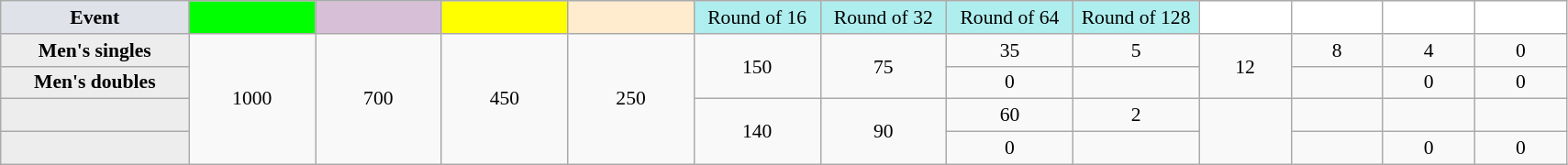<table class="wikitable" style="font-size:90%;text-align:center">
<tr>
<td style="width:130px; background:#dfe2e9;"><strong>Event</strong></td>
<td style="width:85px; background:lime;"><strong></strong></td>
<td style="width:85px; background:thistle;"></td>
<td style="width:85px; background:#ff0;"></td>
<td style="width:85px; background:#ffebcd;"></td>
<td style="width:85px; background:#afeeee;">Round of 16</td>
<td style="width:85px; background:#afeeee;">Round of 32</td>
<td style="width:85px; background:#afeeee;">Round of 64</td>
<td style="width:85px; background:#afeeee;">Round of 128</td>
<td style="width:60px; background:#ffffff;"></td>
<td style="width:60px; background:#ffffff;"></td>
<td style="width:60px; background:#ffffff;"></td>
<td style="width:60px; background:#ffffff;"></td>
</tr>
<tr>
<th style="background:#ededed;">Men's singles</th>
<td rowspan="4">1000</td>
<td rowspan="4">700</td>
<td rowspan="4">450</td>
<td rowspan="4">250</td>
<td rowspan="2">150</td>
<td rowspan="2">75</td>
<td>35</td>
<td>5</td>
<td rowspan="2">12</td>
<td>8</td>
<td>4</td>
<td>0</td>
</tr>
<tr>
<th style="background:#ededed;">Men's doubles</th>
<td>0</td>
<td></td>
<td></td>
<td>0</td>
<td>0</td>
</tr>
<tr>
<th style="background:#ededed;"></th>
<td rowspan="2">140</td>
<td rowspan="2">90</td>
<td>60</td>
<td>2</td>
<td rowspan="2"></td>
<td></td>
<td></td>
<td></td>
</tr>
<tr>
<th style="background:#ededed;"></th>
<td>0</td>
<td></td>
<td></td>
<td>0</td>
<td>0</td>
</tr>
</table>
